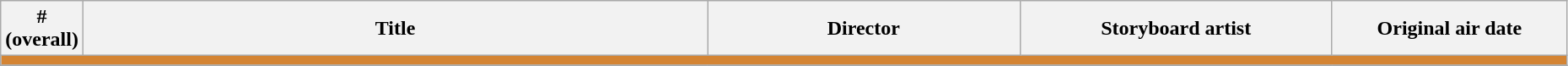<table class="wikitable" style="width:98%;">
<tr>
<th width= 5%>#<br>(overall)</th>
<th width=40%>Title</th>
<th width=20%>Director</th>
<th width=20%>Storyboard artist</th>
<th width=15%>Original air date</th>
</tr>
<tr>
<td colspan="5" style="background:#D48433;"></td>
</tr>
<tr>
</tr>
</table>
